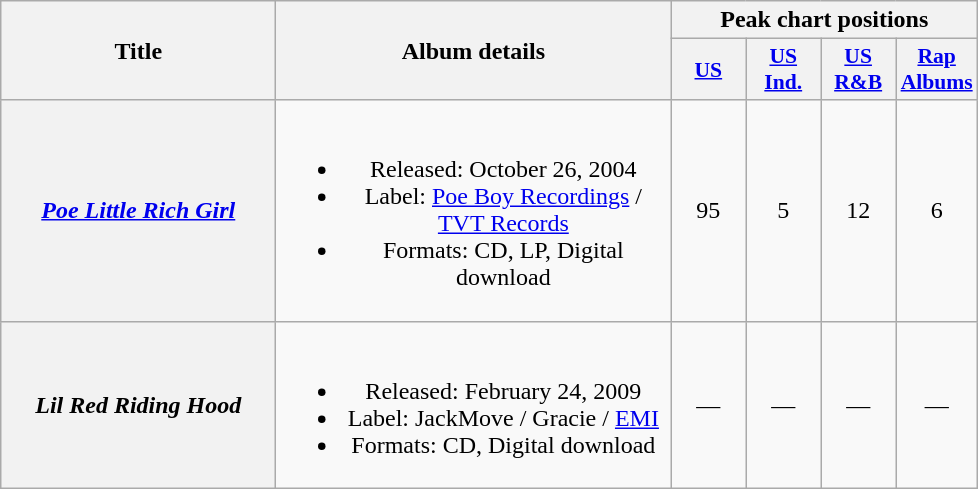<table class="wikitable plainrowheaders" style="text-align:center;">
<tr>
<th scope="col" rowspan="2" style="width:11em;">Title</th>
<th scope="col" rowspan="2" style="width:16em;">Album details</th>
<th scope="col" colspan="4">Peak chart positions</th>
</tr>
<tr>
<th scope="col" style="width:3em;font-size:90%;"><a href='#'>US</a><br></th>
<th scope="col" style="width:3em;font-size:90%;"><a href='#'>US<br>Ind.</a><br></th>
<th scope="col" style="width:3em;font-size:90%;"><a href='#'>US<br>R&B</a><br></th>
<th scope="col" style="width:3em;font-size:90%;"><a href='#'>Rap Albums</a><br></th>
</tr>
<tr>
<th scope="row"><em><a href='#'>Poe Little Rich Girl</a></em></th>
<td><br><ul><li>Released: October 26, 2004</li><li>Label: <a href='#'>Poe Boy Recordings</a> / <a href='#'>TVT Records</a></li><li>Formats: CD, LP, Digital download</li></ul></td>
<td>95</td>
<td>5</td>
<td>12</td>
<td>6</td>
</tr>
<tr>
<th scope="row"><em>Lil Red Riding Hood</em></th>
<td><br><ul><li>Released: February 24, 2009</li><li>Label: JackMove / Gracie / <a href='#'>EMI</a></li><li>Formats: CD, Digital download</li></ul></td>
<td>—</td>
<td>—</td>
<td>—</td>
<td>—</td>
</tr>
</table>
